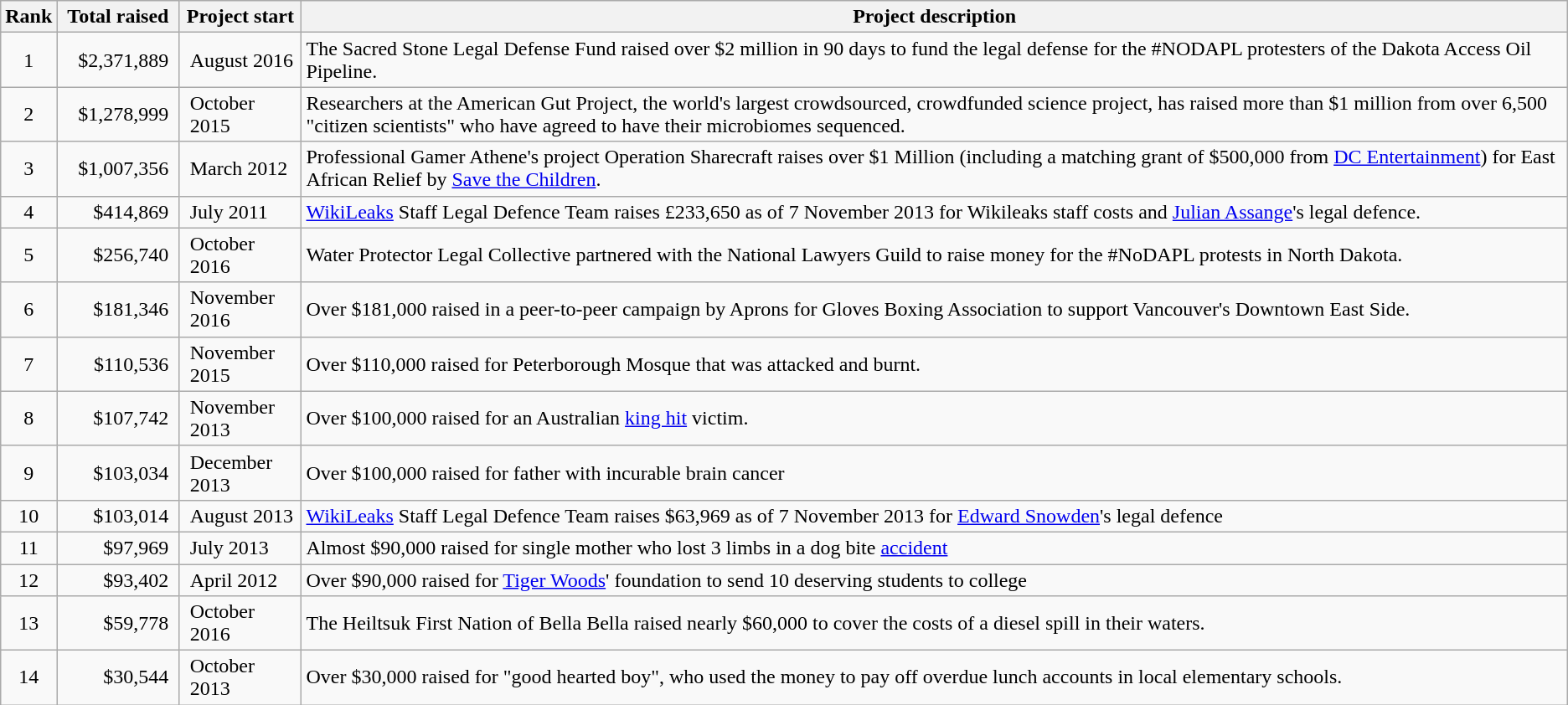<table class="wikitable sortable">
<tr>
<th>Rank</th>
<th scope="col" width="90">Total raised</th>
<th scope="col" width="90">Project start</th>
<th>Project description</th>
</tr>
<tr>
<td align="center">1</td>
<td align="right" style="padding-right: 8px">$2,371,889</td>
<td style="padding-left: 8px">August 2016</td>
<td>The Sacred Stone Legal Defense Fund raised over $2 million in 90 days to fund the legal defense for the #NODAPL protesters of the Dakota Access Oil Pipeline.</td>
</tr>
<tr>
<td align="center">2</td>
<td align="right" style="padding-right: 8px">$1,278,999</td>
<td style="padding-left: 8px">October 2015</td>
<td>Researchers at the American Gut Project, the world's largest crowdsourced, crowdfunded science project, has raised more than $1 million from over 6,500 "citizen scientists" who have agreed to have their microbiomes sequenced.</td>
</tr>
<tr>
<td align="center">3</td>
<td align="right" style="padding-right: 8px">$1,007,356</td>
<td style="padding-left: 8px">March 2012</td>
<td>Professional Gamer Athene's project Operation Sharecraft raises over $1 Million (including a matching grant of $500,000 from <a href='#'>DC Entertainment</a>) for East African Relief by <a href='#'>Save the Children</a>.</td>
</tr>
<tr>
<td align="center">4</td>
<td align="right" style="padding-right: 8px">$414,869</td>
<td style="padding-left: 8px">July 2011</td>
<td><a href='#'>WikiLeaks</a> Staff Legal Defence Team raises £233,650 as of 7 November 2013 for Wikileaks staff costs and <a href='#'>Julian Assange</a>'s legal defence.</td>
</tr>
<tr>
<td align="center">5</td>
<td align="right" style="padding-right: 8px">$256,740</td>
<td style="padding-left: 8px">October 2016</td>
<td>Water Protector Legal Collective partnered with the National Lawyers Guild to raise money for the #NoDAPL protests in North Dakota.</td>
</tr>
<tr>
<td align="center">6</td>
<td align="right" style="padding-right: 8px">$181,346</td>
<td style="padding-left: 8px">November 2016</td>
<td>Over $181,000 raised in a peer-to-peer campaign by Aprons for Gloves Boxing Association to support Vancouver's Downtown East Side.</td>
</tr>
<tr>
<td align="center">7</td>
<td align="right" style="padding-right: 8px">$110,536</td>
<td style="padding-left: 8px">November 2015</td>
<td>Over $110,000 raised for Peterborough Mosque that was attacked and burnt.</td>
</tr>
<tr>
<td align="center">8</td>
<td align="right" style="padding-right: 8px">$107,742</td>
<td style="padding-left: 8px">November 2013</td>
<td>Over $100,000 raised for an Australian <a href='#'>king hit</a> victim.</td>
</tr>
<tr>
<td align="center">9</td>
<td align="right" style="padding-right: 8px">$103,034</td>
<td style="padding-left: 8px">December 2013</td>
<td>Over $100,000 raised for father with incurable brain cancer</td>
</tr>
<tr>
<td align="center">10</td>
<td align="right" style="padding-right: 8px">$103,014</td>
<td style="padding-left: 8px">August 2013</td>
<td><a href='#'>WikiLeaks</a> Staff Legal Defence Team raises $63,969 as of 7 November 2013 for <a href='#'>Edward Snowden</a>'s legal defence</td>
</tr>
<tr>
<td align="center">11</td>
<td align="right" style="padding-right: 8px">$97,969</td>
<td style="padding-left: 8px">July 2013</td>
<td>Almost $90,000 raised for single mother who lost 3 limbs in a dog bite <a href='#'>accident</a></td>
</tr>
<tr>
<td align="center">12</td>
<td align="right" style="padding-right: 8px">$93,402</td>
<td style="padding-left: 8px">April 2012</td>
<td>Over $90,000 raised for <a href='#'>Tiger Woods</a>' foundation to send 10 deserving students to college</td>
</tr>
<tr>
<td align="center">13</td>
<td align="right" style="padding-right: 8px">$59,778</td>
<td style="padding-left: 8px">October 2016</td>
<td>The Heiltsuk First Nation of Bella Bella raised nearly $60,000 to cover the costs of a diesel spill in their waters.</td>
</tr>
<tr>
<td align="center">14</td>
<td align="right" style="padding-right: 8px">$30,544</td>
<td style="padding-left: 8px">October 2013</td>
<td>Over $30,000 raised for "good hearted boy", who used the money to pay off overdue lunch accounts in local elementary schools.</td>
</tr>
</table>
